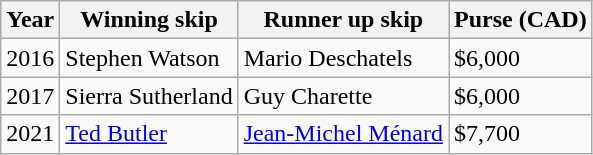<table class="wikitable">
<tr>
<th>Year</th>
<th>Winning skip</th>
<th>Runner up skip</th>
<th>Purse (CAD)</th>
</tr>
<tr>
<td>2016</td>
<td> Stephen Watson</td>
<td> Mario Deschatels</td>
<td>$6,000</td>
</tr>
<tr>
<td>2017</td>
<td> Sierra Sutherland</td>
<td> Guy Charette</td>
<td>$6,000</td>
</tr>
<tr>
<td>2021</td>
<td> <a href='#'>Ted Butler</a></td>
<td> <a href='#'>Jean-Michel Ménard</a></td>
<td>$7,700</td>
</tr>
</table>
